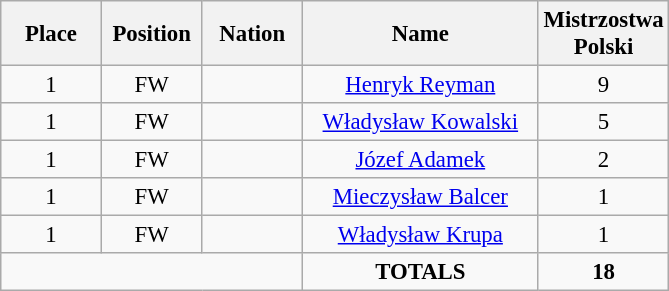<table class="wikitable" style="font-size: 95%; text-align: center;">
<tr>
<th width=60>Place</th>
<th width=60>Position</th>
<th width=60>Nation</th>
<th width=150>Name</th>
<th width=80>Mistrzostwa Polski</th>
</tr>
<tr>
<td>1</td>
<td>FW</td>
<td></td>
<td><a href='#'>Henryk Reyman</a></td>
<td>9</td>
</tr>
<tr>
<td>1</td>
<td>FW</td>
<td></td>
<td><a href='#'>Władysław Kowalski</a></td>
<td>5</td>
</tr>
<tr>
<td>1</td>
<td>FW</td>
<td></td>
<td><a href='#'>Józef Adamek</a></td>
<td>2</td>
</tr>
<tr>
<td>1</td>
<td>FW</td>
<td></td>
<td><a href='#'>Mieczysław Balcer</a></td>
<td>1</td>
</tr>
<tr>
<td>1</td>
<td>FW</td>
<td></td>
<td><a href='#'>Władysław Krupa</a></td>
<td>1</td>
</tr>
<tr>
<td colspan="3"></td>
<td><strong>TOTALS</strong></td>
<td><strong>18</strong></td>
</tr>
</table>
